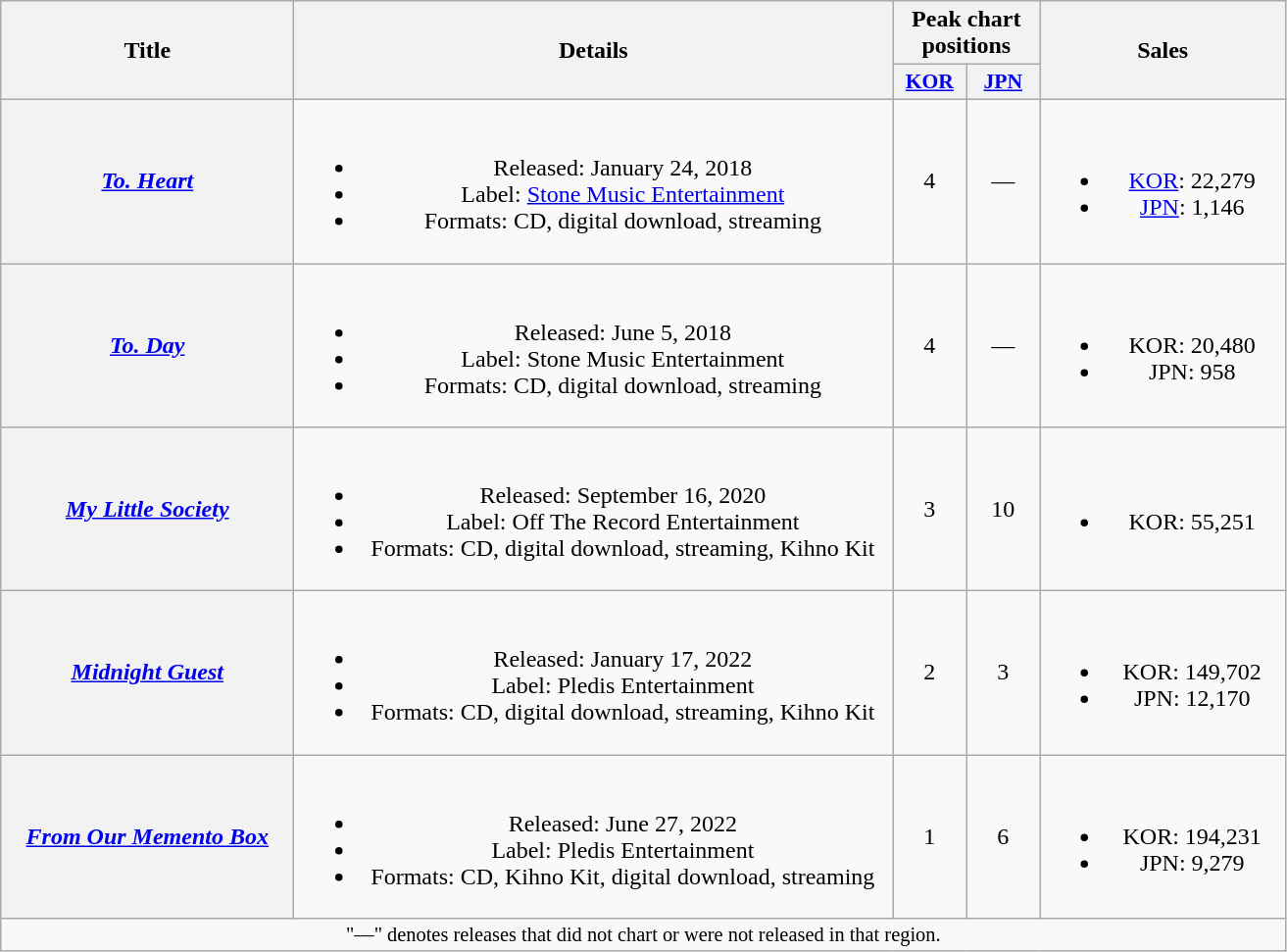<table class="wikitable plainrowheaders" style="text-align:center">
<tr>
<th scope="col" rowspan="2" style="width:12em">Title</th>
<th scope="col" rowspan="2" style="width:25em">Details</th>
<th scope="col" colspan="2">Peak chart <br>positions</th>
<th scope="col" rowspan="2" style="width:10em">Sales</th>
</tr>
<tr>
<th scope="col" style="width:3em;font-size:90%"><a href='#'>KOR</a><br></th>
<th scope="col" style="width:3em;font-size:90%"><a href='#'>JPN</a><br></th>
</tr>
<tr>
<th scope="row"><em><a href='#'>To. Heart</a></em></th>
<td><br><ul><li>Released: January 24, 2018</li><li>Label: <a href='#'>Stone Music Entertainment</a></li><li>Formats: CD, digital download, streaming</li></ul></td>
<td>4</td>
<td>—</td>
<td><br><ul><li><a href='#'>KOR</a>: 22,279</li><li><a href='#'>JPN</a>: 1,146</li></ul></td>
</tr>
<tr>
<th scope="row"><em><a href='#'>To. Day</a></em></th>
<td><br><ul><li>Released: June 5, 2018</li><li>Label: Stone Music Entertainment</li><li>Formats: CD, digital download, streaming</li></ul></td>
<td>4</td>
<td>—</td>
<td><br><ul><li>KOR: 20,480</li><li>JPN: 958</li></ul></td>
</tr>
<tr>
<th scope="row"><em><a href='#'>My Little Society</a></em></th>
<td><br><ul><li>Released: September 16, 2020</li><li>Label: Off The Record Entertainment</li><li>Formats: CD, digital download, streaming, Kihno Kit</li></ul></td>
<td>3</td>
<td>10</td>
<td><br><ul><li>KOR: 55,251</li></ul></td>
</tr>
<tr>
<th scope="row"><em><a href='#'>Midnight Guest</a></em></th>
<td><br><ul><li>Released: January 17, 2022</li><li>Label: Pledis Entertainment</li><li>Formats: CD, digital download, streaming, Kihno Kit</li></ul></td>
<td>2</td>
<td>3</td>
<td><br><ul><li>KOR: 149,702</li><li>JPN: 12,170</li></ul></td>
</tr>
<tr>
<th scope="row"><em><a href='#'>From Our Memento Box</a></em></th>
<td><br><ul><li>Released: June 27, 2022</li><li>Label: Pledis Entertainment</li><li>Formats: CD, Kihno Kit, digital download, streaming</li></ul></td>
<td>1</td>
<td>6</td>
<td><br><ul><li>KOR: 194,231</li><li>JPN: 9,279</li></ul></td>
</tr>
<tr>
<td colspan="5" style="font-size:85%">"—" denotes releases that did not chart or were not released in that region.</td>
</tr>
</table>
